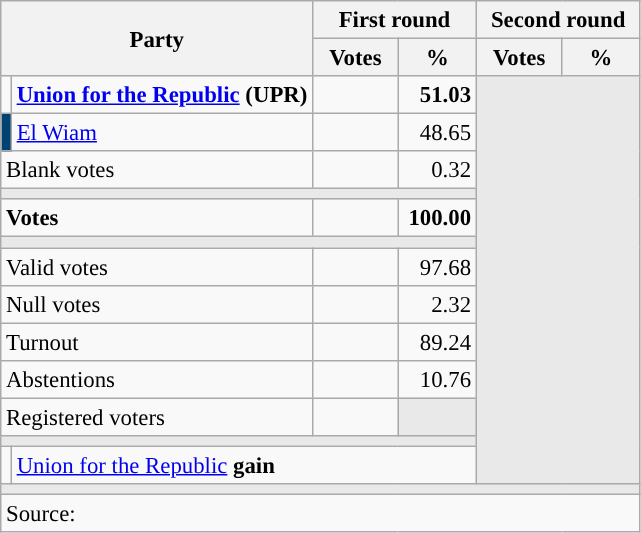<table class="wikitable" style="text-align:right;font-size:95%;">
<tr>
<th rowspan="2" colspan="2">Party</th>
<th colspan="2">First round</th>
<th colspan="2">Second round</th>
</tr>
<tr>
<th style="width:50px;">Votes</th>
<th style="width:45px;">%</th>
<th style="width:50px;">Votes</th>
<th style="width:45px;">%</th>
</tr>
<tr>
<td style="background:"></td>
<td style="text-align:left;"><strong><a href='#'>Union for the Republic</a> (UPR)</strong></td>
<td><strong></strong></td>
<td><strong>51.03</strong></td>
<td colspan="2" rowspan="13" style="background:#E9E9E9;"></td>
</tr>
<tr>
<td style="background:#004373;"></td>
<td style="text-align:left;"><a href='#'>El Wiam</a></td>
<td></td>
<td>48.65</td>
</tr>
<tr>
<td colspan="2" style="text-align:left;">Blank votes</td>
<td></td>
<td>0.32</td>
</tr>
<tr>
<td colspan="4" style="background:#E9E9E9;"></td>
</tr>
<tr style="font-weight:bold;">
<td colspan="2" style="text-align:left;">Votes</td>
<td></td>
<td>100.00</td>
</tr>
<tr>
<td colspan="4" style="background:#E9E9E9;"></td>
</tr>
<tr>
<td colspan="2" style="text-align:left;">Valid votes</td>
<td></td>
<td>97.68</td>
</tr>
<tr>
<td colspan="2" style="text-align:left;">Null votes</td>
<td></td>
<td>2.32</td>
</tr>
<tr>
<td colspan="2" style="text-align:left;">Turnout</td>
<td></td>
<td>89.24</td>
</tr>
<tr>
<td colspan="2" style="text-align:left;">Abstentions</td>
<td></td>
<td>10.76</td>
</tr>
<tr>
<td colspan="2" style="text-align:left;">Registered voters</td>
<td></td>
<td style="background:#E9E9E9;"></td>
</tr>
<tr>
<td colspan="6" style="background:#E9E9E9;"></td>
</tr>
<tr>
<td style="background:"></td>
<td colspan="5" style="text-align:left;"><a href='#'>Union for the Republic</a> <strong>gain</strong></td>
</tr>
<tr>
<td colspan="6" style="background:#E9E9E9;"></td>
</tr>
<tr>
<td colspan="6" style="text-align:left;">Source: </td>
</tr>
</table>
